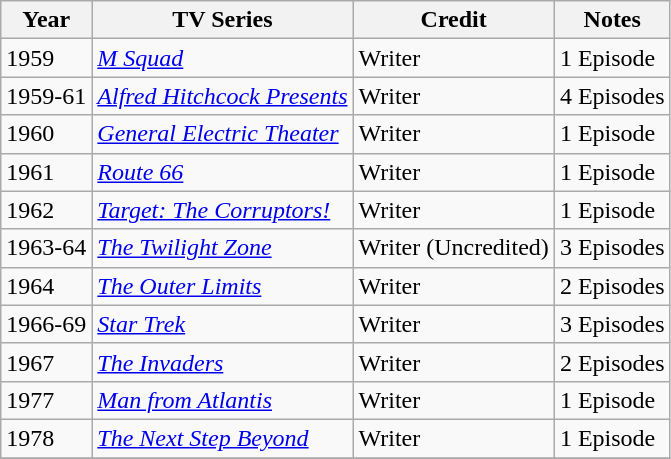<table class="wikitable">
<tr>
<th>Year</th>
<th>TV Series</th>
<th>Credit</th>
<th>Notes</th>
</tr>
<tr>
<td>1959</td>
<td><em><a href='#'>M Squad</a></em></td>
<td>Writer</td>
<td>1 Episode</td>
</tr>
<tr>
<td>1959-61</td>
<td><em><a href='#'>Alfred Hitchcock Presents</a></em></td>
<td>Writer</td>
<td>4 Episodes</td>
</tr>
<tr>
<td>1960</td>
<td><em><a href='#'>General Electric Theater</a></em></td>
<td>Writer</td>
<td>1 Episode</td>
</tr>
<tr>
<td>1961</td>
<td><em><a href='#'>Route 66</a></em></td>
<td>Writer</td>
<td>1 Episode</td>
</tr>
<tr>
<td>1962</td>
<td><em><a href='#'>Target: The Corruptors!</a></em></td>
<td>Writer</td>
<td>1 Episode</td>
</tr>
<tr>
<td>1963-64</td>
<td><em><a href='#'>The Twilight Zone</a></em></td>
<td>Writer (Uncredited)</td>
<td>3 Episodes</td>
</tr>
<tr>
<td>1964</td>
<td><em><a href='#'>The Outer Limits</a></em></td>
<td>Writer</td>
<td>2 Episodes</td>
</tr>
<tr>
<td>1966-69</td>
<td><em><a href='#'>Star Trek</a></em></td>
<td>Writer</td>
<td>3 Episodes</td>
</tr>
<tr>
<td>1967</td>
<td><em><a href='#'>The Invaders</a></em></td>
<td>Writer</td>
<td>2 Episodes</td>
</tr>
<tr>
<td>1977</td>
<td><em><a href='#'>Man from Atlantis</a></em></td>
<td>Writer</td>
<td>1 Episode</td>
</tr>
<tr>
<td>1978</td>
<td><em><a href='#'>The Next Step Beyond</a></em></td>
<td>Writer</td>
<td>1 Episode</td>
</tr>
<tr>
</tr>
</table>
